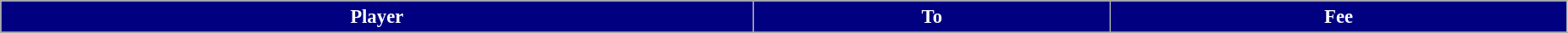<table class="wikitable" style="text-align:left; font-size:95%;width:98%;">
<tr>
<th style="background:navy; color:white;">Player</th>
<th style="background:navy; color:white;">To</th>
<th style="background:navy; color:white;">Fee</th>
</tr>
<tr>
</tr>
</table>
